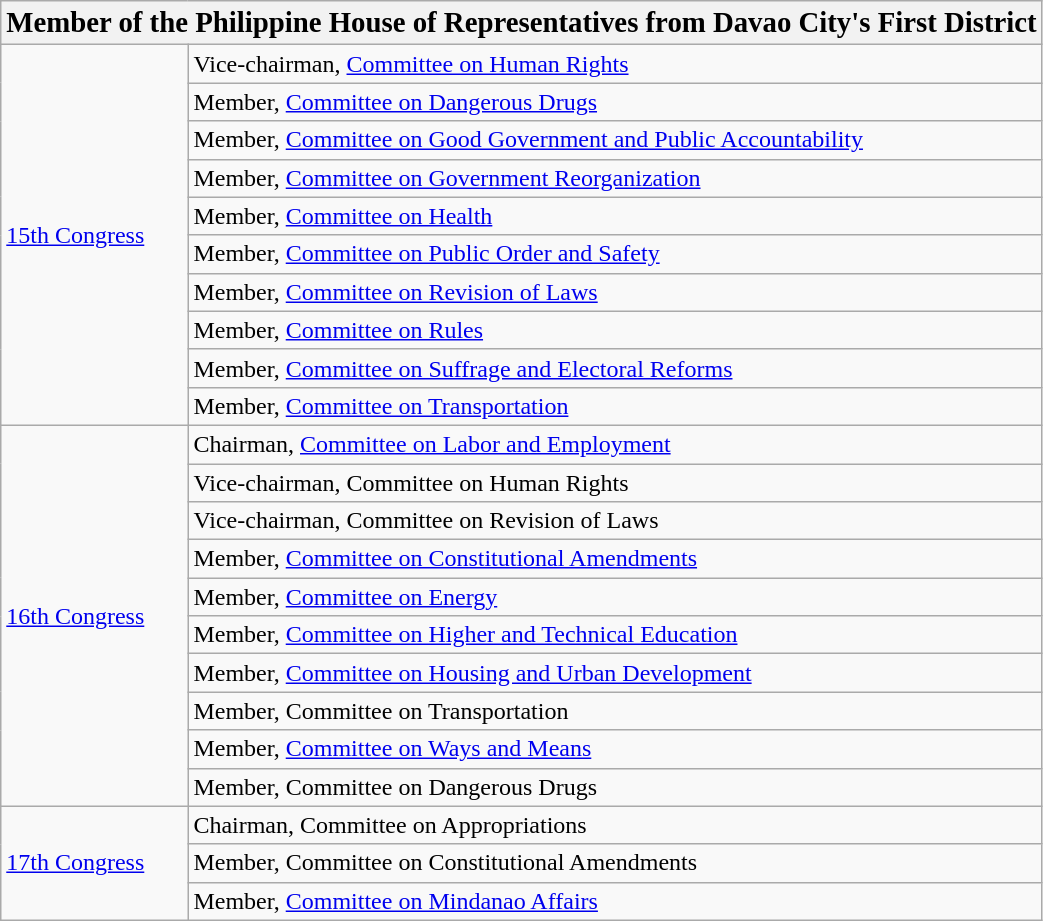<table class="wikitable">
<tr>
<th colspan="2"><big>Member of the Philippine House of Representatives from Davao City's First District</big></th>
</tr>
<tr>
<td rowspan="10"><a href='#'>15th Congress</a></td>
<td>Vice-chairman, <a href='#'>Committee on Human Rights</a></td>
</tr>
<tr>
<td>Member, <a href='#'>Committee on Dangerous Drugs</a></td>
</tr>
<tr>
<td>Member, <a href='#'>Committee on Good Government and Public Accountability</a></td>
</tr>
<tr>
<td>Member, <a href='#'>Committee on Government Reorganization</a></td>
</tr>
<tr>
<td>Member, <a href='#'>Committee on Health</a></td>
</tr>
<tr>
<td>Member, <a href='#'>Committee on Public Order and Safety</a></td>
</tr>
<tr>
<td>Member, <a href='#'>Committee on Revision of Laws</a></td>
</tr>
<tr>
<td>Member, <a href='#'>Committee on Rules</a></td>
</tr>
<tr>
<td>Member, <a href='#'>Committee on Suffrage and Electoral Reforms</a></td>
</tr>
<tr>
<td>Member, <a href='#'>Committee on Transportation</a></td>
</tr>
<tr>
<td rowspan="10"><a href='#'>16th Congress</a></td>
<td>Chairman, <a href='#'>Committee on Labor and Employment</a></td>
</tr>
<tr>
<td>Vice-chairman, Committee on Human Rights</td>
</tr>
<tr>
<td>Vice-chairman, Committee on Revision of Laws</td>
</tr>
<tr>
<td>Member, <a href='#'>Committee on Constitutional Amendments</a></td>
</tr>
<tr>
<td>Member, <a href='#'>Committee on Energy</a></td>
</tr>
<tr>
<td>Member, <a href='#'>Committee on Higher and Technical Education</a></td>
</tr>
<tr>
<td>Member, <a href='#'>Committee on Housing and Urban Development</a></td>
</tr>
<tr>
<td>Member, Committee on Transportation</td>
</tr>
<tr>
<td>Member, <a href='#'>Committee on Ways and Means</a></td>
</tr>
<tr>
<td>Member, Committee on Dangerous Drugs</td>
</tr>
<tr>
<td rowspan="3"><a href='#'>17th Congress</a></td>
<td>Chairman, Committee on Appropriations</td>
</tr>
<tr>
<td>Member, Committee on Constitutional Amendments</td>
</tr>
<tr>
<td>Member, <a href='#'>Committee on Mindanao Affairs</a></td>
</tr>
</table>
